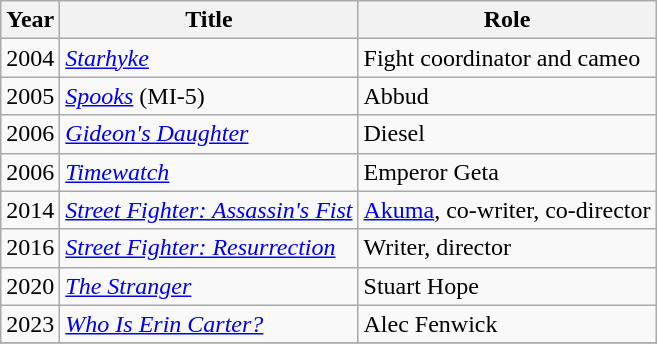<table class="wikitable sortable">
<tr>
<th>Year</th>
<th>Title</th>
<th>Role</th>
</tr>
<tr>
<td>2004</td>
<td><em><a href='#'>Starhyke</a></em></td>
<td>Fight coordinator and cameo</td>
</tr>
<tr>
<td>2005</td>
<td><em><a href='#'>Spooks</a></em> (MI-5)</td>
<td>Abbud</td>
</tr>
<tr>
<td>2006</td>
<td><em><a href='#'>Gideon's Daughter</a></em></td>
<td>Diesel</td>
</tr>
<tr>
<td>2006</td>
<td><em><a href='#'>Timewatch</a></em></td>
<td>Emperor Geta</td>
</tr>
<tr>
<td>2014</td>
<td><em><a href='#'>Street Fighter: Assassin's Fist</a></em></td>
<td><a href='#'>Akuma</a>, co-writer, co-director</td>
</tr>
<tr>
<td>2016</td>
<td><em><a href='#'>Street Fighter: Resurrection</a></em></td>
<td>Writer, director</td>
</tr>
<tr>
<td>2020</td>
<td><em><a href='#'>The Stranger</a></em></td>
<td>Stuart Hope</td>
</tr>
<tr>
<td>2023</td>
<td><em><a href='#'>Who Is Erin Carter?</a></em></td>
<td>Alec Fenwick</td>
</tr>
<tr>
</tr>
</table>
